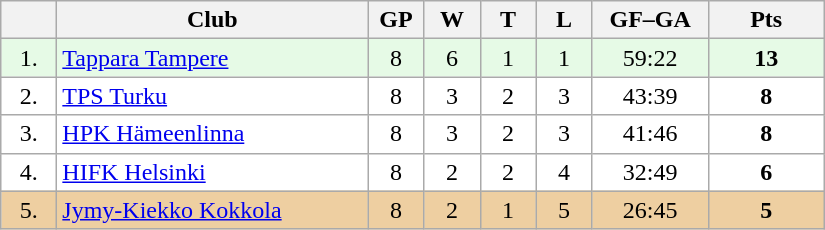<table class="wikitable">
<tr>
<th width="30"></th>
<th width="200">Club</th>
<th width="30">GP</th>
<th width="30">W</th>
<th width="30">T</th>
<th width="30">L</th>
<th width="70">GF–GA</th>
<th width="70">Pts</th>
</tr>
<tr bgcolor="#e6fae6" align="center">
<td>1.</td>
<td align="left"><a href='#'>Tappara Tampere</a></td>
<td>8</td>
<td>6</td>
<td>1</td>
<td>1</td>
<td>59:22</td>
<td><strong>13</strong></td>
</tr>
<tr bgcolor="#FFFFFF" align="center">
<td>2.</td>
<td align="left"><a href='#'>TPS Turku</a></td>
<td>8</td>
<td>3</td>
<td>2</td>
<td>3</td>
<td>43:39</td>
<td><strong>8</strong></td>
</tr>
<tr bgcolor="#FFFFFF" align="center">
<td>3.</td>
<td align="left"><a href='#'>HPK Hämeenlinna</a></td>
<td>8</td>
<td>3</td>
<td>2</td>
<td>3</td>
<td>41:46</td>
<td><strong>8</strong></td>
</tr>
<tr bgcolor="#FFFFFF" align="center">
<td>4.</td>
<td align="left"><a href='#'>HIFK Helsinki</a></td>
<td>8</td>
<td>2</td>
<td>2</td>
<td>4</td>
<td>32:49</td>
<td><strong>6</strong></td>
</tr>
<tr bgcolor="#EECFA1" align="center">
<td>5.</td>
<td align="left"><a href='#'>Jymy-Kiekko Kokkola</a></td>
<td>8</td>
<td>2</td>
<td>1</td>
<td>5</td>
<td>26:45</td>
<td><strong>5</strong></td>
</tr>
</table>
